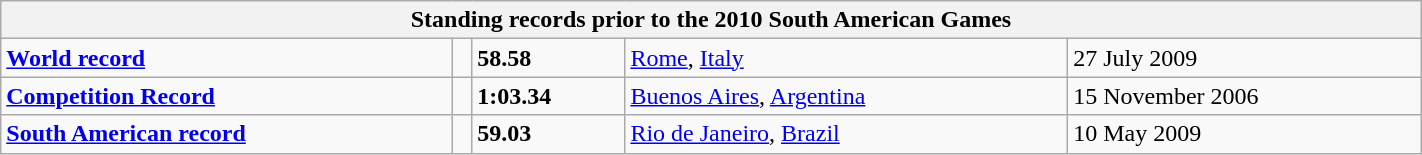<table class="wikitable" width=75%>
<tr>
<th colspan="5">Standing records prior to the 2010 South American Games</th>
</tr>
<tr>
<td><strong><a href='#'>World record</a></strong></td>
<td></td>
<td><strong>58.58</strong></td>
<td><a href='#'>Rome</a>, <a href='#'>Italy</a></td>
<td>27 July 2009</td>
</tr>
<tr>
<td><strong><a href='#'>Competition Record</a></strong></td>
<td></td>
<td><strong>1:03.34</strong></td>
<td><a href='#'>Buenos Aires</a>, <a href='#'>Argentina</a></td>
<td>15 November 2006</td>
</tr>
<tr>
<td><strong><a href='#'>South American record</a></strong></td>
<td></td>
<td><strong>59.03</strong></td>
<td><a href='#'>Rio de Janeiro</a>, <a href='#'>Brazil</a></td>
<td>10 May 2009</td>
</tr>
</table>
